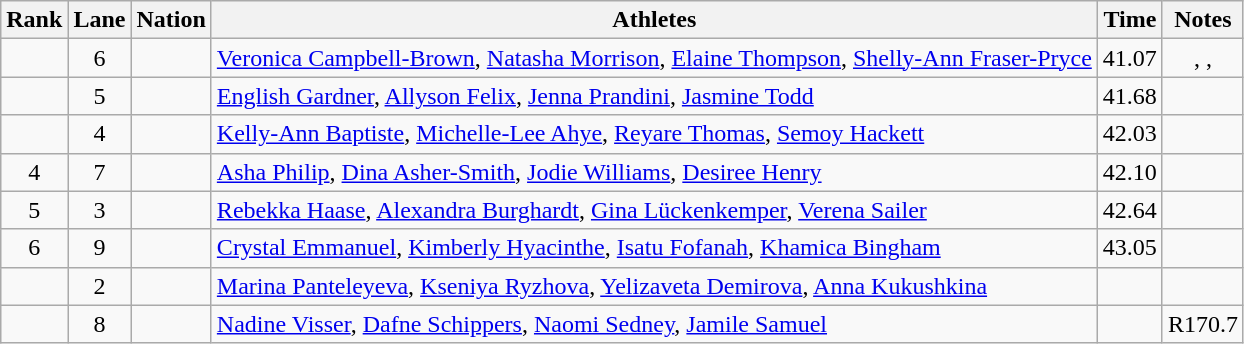<table class="wikitable sortable" style="text-align:center">
<tr>
<th>Rank</th>
<th>Lane</th>
<th>Nation</th>
<th>Athletes</th>
<th>Time</th>
<th>Notes</th>
</tr>
<tr>
<td></td>
<td>6</td>
<td align=left></td>
<td align=left><a href='#'>Veronica Campbell-Brown</a>, <a href='#'>Natasha Morrison</a>, <a href='#'>Elaine Thompson</a>, <a href='#'>Shelly-Ann Fraser-Pryce</a></td>
<td>41.07</td>
<td>, , </td>
</tr>
<tr>
<td></td>
<td>5</td>
<td align=left></td>
<td align=left><a href='#'>English Gardner</a>, <a href='#'>Allyson Felix</a>, <a href='#'>Jenna Prandini</a>, <a href='#'>Jasmine Todd</a></td>
<td>41.68</td>
<td></td>
</tr>
<tr>
<td></td>
<td>4</td>
<td align=left></td>
<td align=left><a href='#'>Kelly-Ann Baptiste</a>, <a href='#'>Michelle-Lee Ahye</a>, <a href='#'>Reyare Thomas</a>, <a href='#'>Semoy Hackett</a></td>
<td>42.03</td>
<td></td>
</tr>
<tr>
<td>4</td>
<td>7</td>
<td align=left></td>
<td align=left><a href='#'>Asha Philip</a>, <a href='#'>Dina Asher-Smith</a>, <a href='#'>Jodie Williams</a>, <a href='#'>Desiree Henry</a></td>
<td>42.10</td>
<td></td>
</tr>
<tr>
<td>5</td>
<td>3</td>
<td align=left></td>
<td align=left><a href='#'>Rebekka Haase</a>, <a href='#'>Alexandra Burghardt</a>, <a href='#'>Gina Lückenkemper</a>, <a href='#'>Verena Sailer</a></td>
<td>42.64</td>
<td></td>
</tr>
<tr>
<td>6</td>
<td>9</td>
<td align=left></td>
<td align=left><a href='#'>Crystal Emmanuel</a>, <a href='#'>Kimberly Hyacinthe</a>, <a href='#'>Isatu Fofanah</a>, <a href='#'>Khamica Bingham</a></td>
<td>43.05</td>
<td></td>
</tr>
<tr>
<td></td>
<td>2</td>
<td align=left></td>
<td align=left><a href='#'>Marina Panteleyeva</a>, <a href='#'>Kseniya Ryzhova</a>, <a href='#'>Yelizaveta Demirova</a>, <a href='#'>Anna Kukushkina</a></td>
<td></td>
<td></td>
</tr>
<tr>
<td></td>
<td>8</td>
<td align=left></td>
<td align=left><a href='#'>Nadine Visser</a>, <a href='#'>Dafne Schippers</a>, <a href='#'>Naomi Sedney</a>, <a href='#'>Jamile Samuel</a></td>
<td></td>
<td>R170.7</td>
</tr>
</table>
